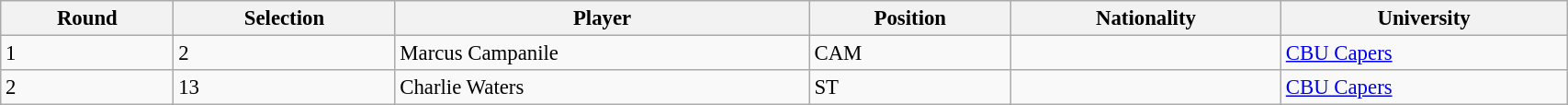<table class="wikitable sortable" style="width:90%; font-size:95%;">
<tr>
<th>Round</th>
<th>Selection</th>
<th>Player</th>
<th>Position</th>
<th>Nationality</th>
<th>University</th>
</tr>
<tr>
<td>1</td>
<td>2</td>
<td>Marcus Campanile</td>
<td>CAM</td>
<td></td>
<td><a href='#'>CBU Capers</a></td>
</tr>
<tr>
<td>2</td>
<td>13</td>
<td>Charlie Waters</td>
<td>ST</td>
<td></td>
<td><a href='#'>CBU Capers</a></td>
</tr>
</table>
